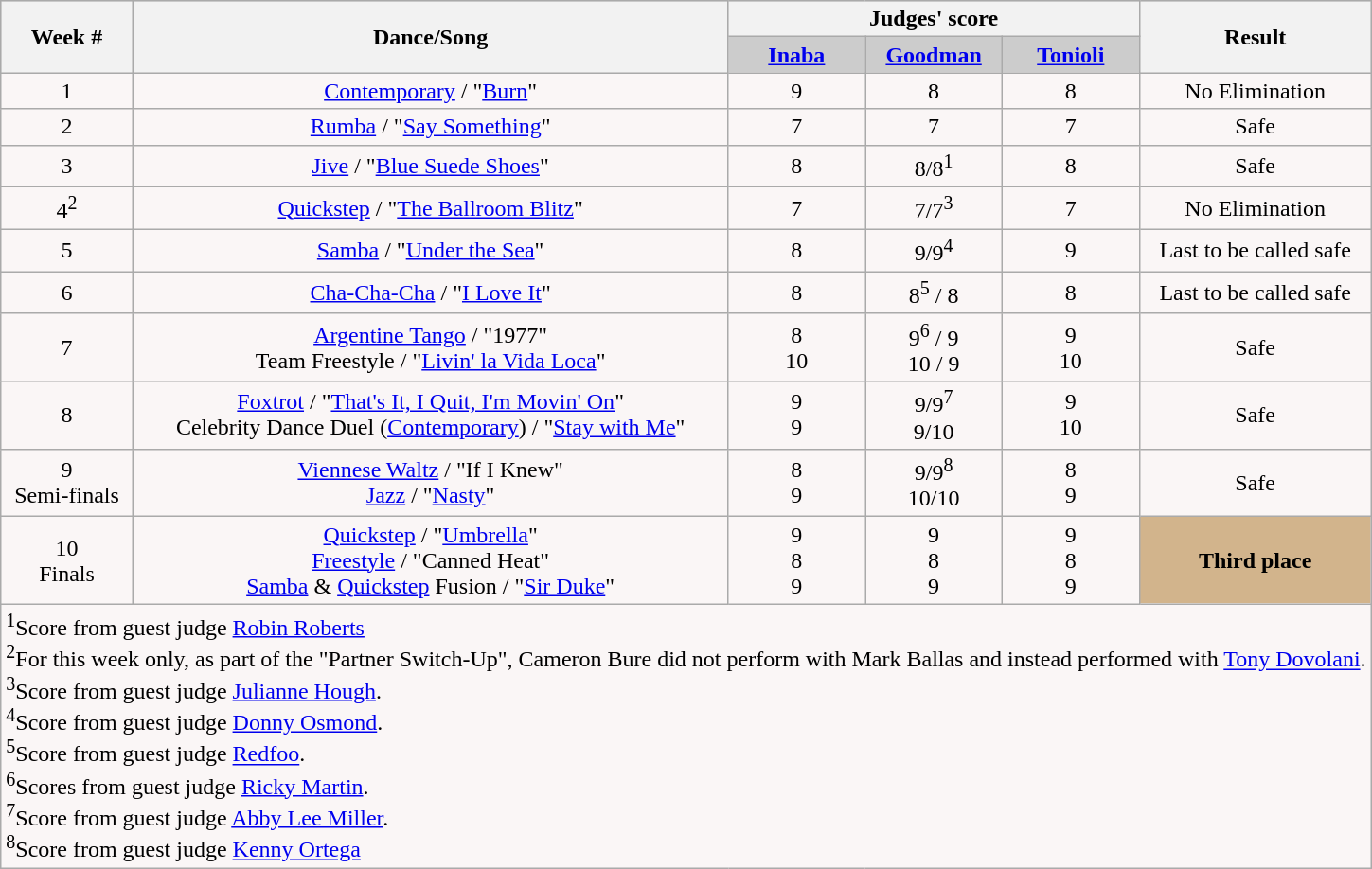<table class="wikitable collapsible collapsed">
<tr style="text-align: center; background:#ccc;">
<th rowspan="2">Week #</th>
<th rowspan="2">Dance/Song</th>
<th colspan="3">Judges' score</th>
<th rowspan="2">Result</th>
</tr>
<tr style="text-align: center; background:#ccc;">
<td style="width:10%; "><strong><a href='#'>Inaba</a></strong></td>
<td style="width:10%; "><strong><a href='#'>Goodman</a></strong></td>
<td style="width:10%; "><strong><a href='#'>Tonioli</a></strong></td>
</tr>
<tr style="text-align: center; background:#faf6f6;">
<td>1</td>
<td><a href='#'>Contemporary</a> / "<a href='#'>Burn</a>"</td>
<td>9</td>
<td>8</td>
<td>8</td>
<td>No Elimination</td>
</tr>
<tr style="text-align:center; background:#faf6f6;">
<td>2</td>
<td><a href='#'>Rumba</a> / "<a href='#'>Say Something</a>"</td>
<td>7</td>
<td>7</td>
<td>7</td>
<td>Safe</td>
</tr>
<tr style="text-align:center; background:#faf6f6;">
<td>3</td>
<td><a href='#'>Jive</a> / "<a href='#'>Blue Suede Shoes</a>"</td>
<td>8</td>
<td>8/8<sup>1</sup></td>
<td>8</td>
<td>Safe</td>
</tr>
<tr style="text-align:center; background:#faf6f6;">
<td>4<sup>2</sup></td>
<td><a href='#'>Quickstep</a> / "<a href='#'>The Ballroom Blitz</a>"</td>
<td>7</td>
<td>7/7<sup>3</sup></td>
<td>7</td>
<td>No Elimination</td>
</tr>
<tr style="text-align:center; background:#faf6f6;">
<td>5</td>
<td><a href='#'>Samba</a> / "<a href='#'>Under the Sea</a>"</td>
<td>8</td>
<td>9/9<sup>4</sup></td>
<td>9</td>
<td>Last to be called safe</td>
</tr>
<tr style="text-align:center; background:#faf6f6;">
<td>6</td>
<td><a href='#'>Cha-Cha-Cha</a> / "<a href='#'>I Love It</a>"</td>
<td>8</td>
<td>8<sup>5</sup> / 8</td>
<td>8</td>
<td>Last to be called safe</td>
</tr>
<tr style="text-align:center; background:#faf6f6;">
<td>7</td>
<td><a href='#'>Argentine Tango</a> / "1977" <br> Team Freestyle / "<a href='#'>Livin' la Vida Loca</a>"</td>
<td>8<br>10</td>
<td>9<sup>6</sup> / 9 <br> 10 / 9</td>
<td>9<br>10</td>
<td>Safe</td>
</tr>
<tr style="text-align:center; background:#faf6f6;">
<td>8</td>
<td><a href='#'>Foxtrot</a> / "<a href='#'>That's It, I Quit, I'm Movin' On</a>" <br> Celebrity Dance Duel (<a href='#'>Contemporary</a>) / "<a href='#'>Stay with Me</a>"</td>
<td>9<br>9</td>
<td>9/9<sup>7</sup><br>9/10</td>
<td>9<br>10</td>
<td>Safe</td>
</tr>
<tr style="text-align:center; background:#faf6f6;">
<td>9<br> Semi-finals</td>
<td><a href='#'>Viennese Waltz</a> / "If I Knew" <br> <a href='#'>Jazz</a> / "<a href='#'>Nasty</a>"</td>
<td>8<br>9</td>
<td>9/9<sup>8</sup><br>10/10</td>
<td>8<br>9</td>
<td>Safe</td>
</tr>
<tr style="text-align:center; background:#faf6f6;">
<td>10<br> Finals</td>
<td><a href='#'>Quickstep</a> / "<a href='#'>Umbrella</a>" <br> <a href='#'>Freestyle</a> / "Canned Heat" <br> <a href='#'>Samba</a> & <a href='#'>Quickstep</a> Fusion / "<a href='#'>Sir Duke</a>"</td>
<td>9<br>8<br>9</td>
<td>9<br>8<br>9</td>
<td>9<br>8<br>9</td>
<td style="text-align: center; background:tan"><strong>Third place</strong></td>
</tr>
<tr style="text-align: center; background:#faf6f6;">
<td colspan="6" style="background:#faf6f6; text-align:left;"><sup>1</sup>Score from guest judge <a href='#'>Robin Roberts</a><br><sup>2</sup>For this week only, as part of the "Partner Switch-Up", Cameron Bure did not perform with Mark Ballas and instead performed with <a href='#'>Tony Dovolani</a>.<br><sup>3</sup>Score from guest judge <a href='#'>Julianne Hough</a>.<br><sup>4</sup>Score from guest judge <a href='#'>Donny Osmond</a>.<br><sup>5</sup>Score from guest judge <a href='#'>Redfoo</a>.<br><sup>6</sup>Scores from guest judge <a href='#'>Ricky Martin</a>.<br><sup>7</sup>Score from guest judge <a href='#'>Abby Lee Miller</a>.<br><sup>8</sup>Score from guest judge <a href='#'>Kenny Ortega</a></td>
</tr>
</table>
